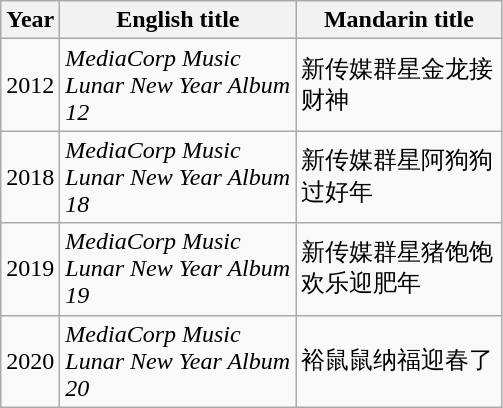<table class="wikitable sortable">
<tr>
<th width="30px">Year</th>
<th width="150px">English title</th>
<th width="130px">Mandarin title</th>
</tr>
<tr>
<td>2012</td>
<td><em>MediaCorp Music Lunar New Year Album 12</em></td>
<td>新传媒群星金龙接财神</td>
</tr>
<tr>
<td>2018</td>
<td><em>MediaCorp Music Lunar New Year Album 18</em></td>
<td>新传媒群星阿狗狗过好年</td>
</tr>
<tr>
<td>2019</td>
<td><em>MediaCorp Music Lunar New Year Album 19</em></td>
<td>新传媒群星猪饱饱欢乐迎肥年</td>
</tr>
<tr>
<td>2020</td>
<td><em>MediaCorp Music Lunar New Year Album 20</em></td>
<td>裕鼠鼠纳福迎春了</td>
</tr>
</table>
